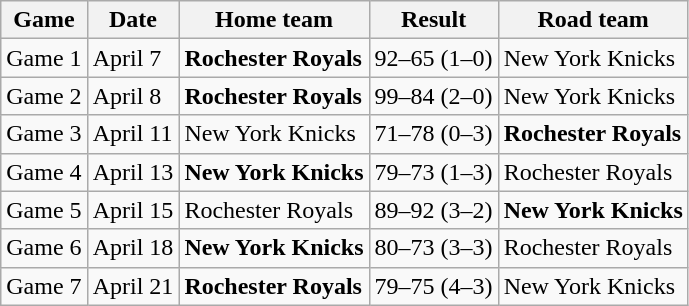<table class="wikitable">
<tr>
<th>Game</th>
<th>Date</th>
<th>Home team</th>
<th>Result</th>
<th>Road team</th>
</tr>
<tr>
<td>Game 1</td>
<td>April 7</td>
<td><strong>Rochester Royals</strong></td>
<td>92–65 (1–0)</td>
<td>New York Knicks</td>
</tr>
<tr>
<td>Game 2</td>
<td>April 8</td>
<td><strong>Rochester Royals</strong></td>
<td>99–84 (2–0)</td>
<td>New York Knicks</td>
</tr>
<tr>
<td>Game 3</td>
<td>April 11</td>
<td>New York Knicks</td>
<td>71–78 (0–3)</td>
<td><strong>Rochester Royals</strong></td>
</tr>
<tr>
<td>Game 4</td>
<td>April 13</td>
<td><strong>New York Knicks</strong></td>
<td>79–73 (1–3)</td>
<td>Rochester Royals</td>
</tr>
<tr>
<td>Game 5</td>
<td>April 15</td>
<td>Rochester Royals</td>
<td>89–92 (3–2)</td>
<td><strong>New York Knicks</strong></td>
</tr>
<tr>
<td>Game 6</td>
<td>April 18</td>
<td><strong>New York Knicks</strong></td>
<td>80–73 (3–3)</td>
<td>Rochester Royals</td>
</tr>
<tr>
<td>Game 7</td>
<td>April 21</td>
<td><strong>Rochester Royals</strong></td>
<td>79–75 (4–3)</td>
<td>New York Knicks</td>
</tr>
</table>
